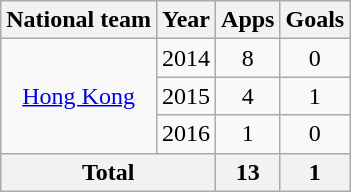<table class="wikitable" style="text-align:center">
<tr>
<th>National team</th>
<th>Year</th>
<th>Apps</th>
<th>Goals</th>
</tr>
<tr>
<td rowspan="3"><a href='#'>Hong Kong</a></td>
<td>2014</td>
<td>8</td>
<td>0</td>
</tr>
<tr>
<td>2015</td>
<td>4</td>
<td>1</td>
</tr>
<tr>
<td>2016</td>
<td>1</td>
<td>0</td>
</tr>
<tr>
<th colspan=2>Total</th>
<th>13</th>
<th>1</th>
</tr>
</table>
